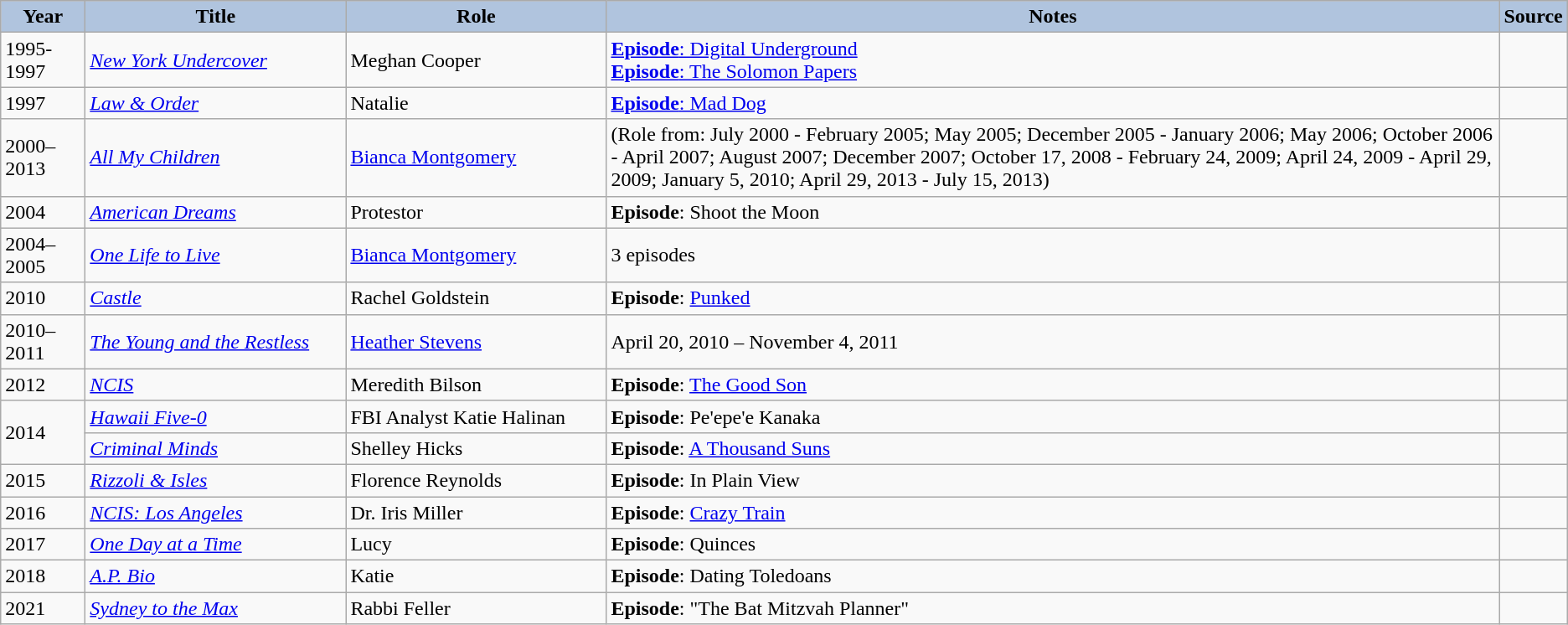<table class="wikitable sortable plainrowheaders" style="width=95%;  font-size: 100%;">
<tr style="background:#ccc; text-align:center;">
<th style="background:#b0c4de; width:60px;">Year</th>
<th style="background:#b0c4de; width:200px;">Title</th>
<th style="background:#b0c4de; width:200px;">Role</th>
<th style="background:#b0c4de;" class="unsortable">Notes</th>
<th style="background:#b0c4de;" class="unsortable">Source</th>
</tr>
<tr>
<td>1995-1997</td>
<td><em><a href='#'>New York Undercover</a></em></td>
<td>Meghan Cooper</td>
<td><a href='#'><strong>Episode</strong>: Digital Underground</a><br><a href='#'><strong>Episode</strong>: The Solomon Papers</a></td>
<td></td>
</tr>
<tr>
<td>1997</td>
<td><em><a href='#'>Law & Order</a></em></td>
<td>Natalie</td>
<td><a href='#'><strong>Episode</strong>: Mad Dog</a></td>
<td></td>
</tr>
<tr>
<td>2000–2013</td>
<td><em><a href='#'>All My Children</a></em></td>
<td><a href='#'>Bianca Montgomery</a></td>
<td>(Role from: July 2000 - February 2005; May 2005; December 2005 - January 2006; May 2006; October 2006 - April 2007; August 2007; December 2007; October 17, 2008 - February 24, 2009; April 24, 2009 - April 29, 2009; January 5, 2010; April 29, 2013 - July 15, 2013)</td>
<td></td>
</tr>
<tr>
<td>2004</td>
<td><em><a href='#'>American Dreams</a></em></td>
<td>Protestor</td>
<td><strong>Episode</strong>: Shoot the Moon</td>
<td></td>
</tr>
<tr>
<td>2004–2005</td>
<td><em><a href='#'>One Life to Live</a></em></td>
<td><a href='#'>Bianca Montgomery</a></td>
<td>3 episodes</td>
<td></td>
</tr>
<tr>
<td>2010</td>
<td><em><a href='#'>Castle</a></em></td>
<td>Rachel Goldstein</td>
<td><strong>Episode</strong>: <a href='#'>Punked</a></td>
<td></td>
</tr>
<tr>
<td>2010–2011</td>
<td><em><a href='#'>The Young and the Restless</a></em></td>
<td><a href='#'>Heather Stevens</a></td>
<td>April 20, 2010 – November 4, 2011</td>
<td></td>
</tr>
<tr>
<td>2012</td>
<td><em><a href='#'>NCIS</a></em></td>
<td>Meredith Bilson</td>
<td><strong>Episode</strong>: <a href='#'>The Good Son</a></td>
<td></td>
</tr>
<tr>
<td rowspan=2>2014</td>
<td><em><a href='#'>Hawaii Five-0</a></em></td>
<td>FBI Analyst Katie Halinan</td>
<td><strong>Episode</strong>: Pe'epe'e Kanaka</td>
<td></td>
</tr>
<tr>
<td><em><a href='#'>Criminal Minds</a></em></td>
<td>Shelley Hicks</td>
<td><strong>Episode</strong>: <a href='#'>A Thousand Suns</a></td>
<td></td>
</tr>
<tr>
<td>2015</td>
<td><em><a href='#'>Rizzoli & Isles</a></em></td>
<td>Florence Reynolds</td>
<td><strong>Episode</strong>: In Plain View</td>
<td></td>
</tr>
<tr>
<td>2016</td>
<td><em><a href='#'>NCIS: Los Angeles</a></em></td>
<td>Dr. Iris Miller</td>
<td><strong>Episode</strong>: <a href='#'>Crazy Train</a></td>
<td></td>
</tr>
<tr>
<td>2017</td>
<td><em><a href='#'>One Day at a Time</a></em></td>
<td>Lucy</td>
<td><strong>Episode</strong>: Quinces</td>
<td></td>
</tr>
<tr>
<td>2018</td>
<td><em><a href='#'>A.P. Bio</a></em></td>
<td>Katie</td>
<td><strong>Episode</strong>: Dating Toledoans</td>
<td></td>
</tr>
<tr>
<td>2021</td>
<td><em><a href='#'>Sydney to the Max</a></em></td>
<td>Rabbi Feller</td>
<td><strong>Episode</strong>: "The Bat Mitzvah Planner"</td>
<td></td>
</tr>
</table>
